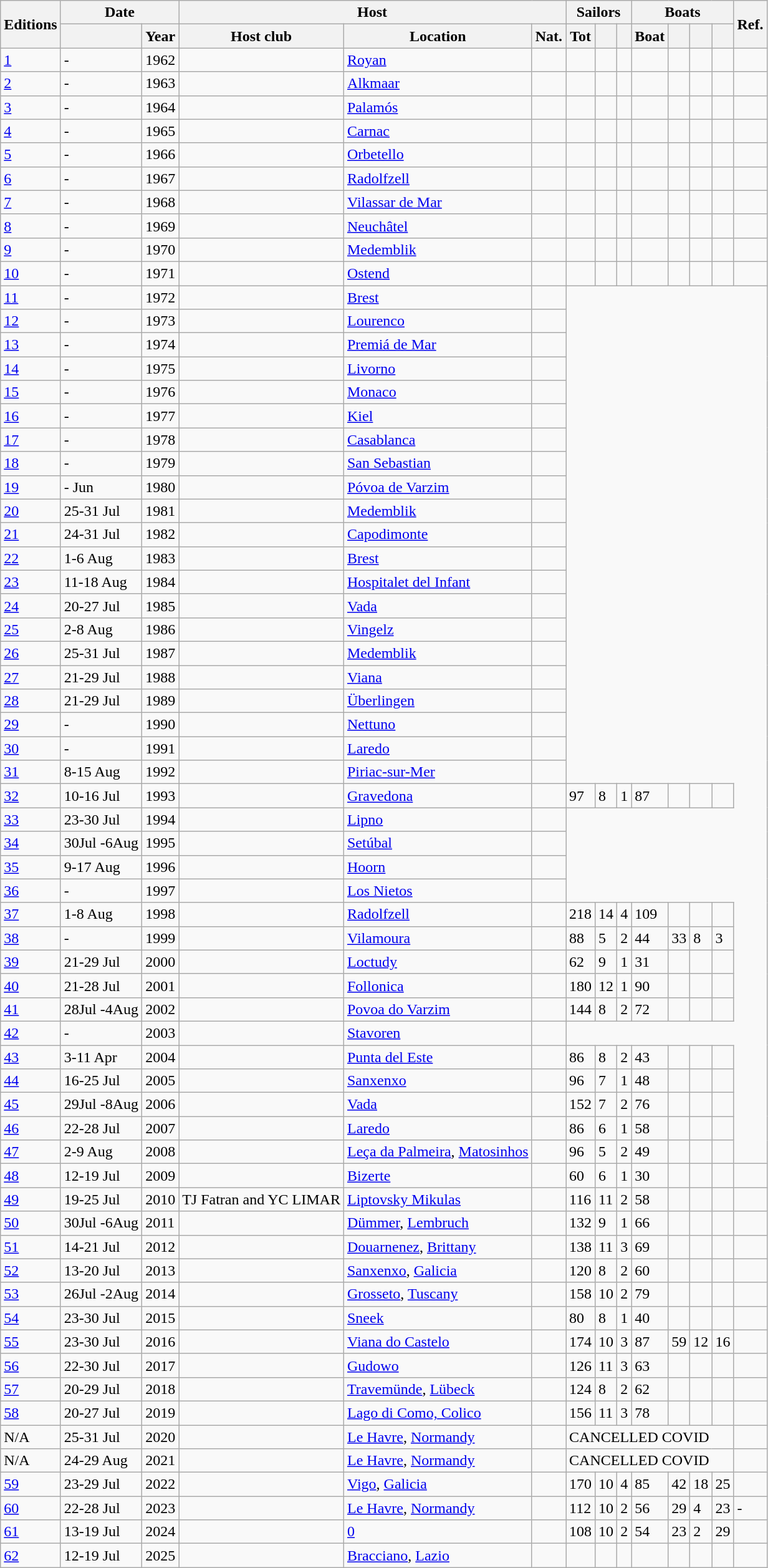<table class="wikitable">
<tr>
<th rowspan=2>Editions</th>
<th colspan=2>Date</th>
<th colspan=3>Host</th>
<th colspan=3>Sailors</th>
<th colspan=4>Boats</th>
<th rowspan=2>Ref.</th>
</tr>
<tr>
<th></th>
<th>Year</th>
<th>Host club</th>
<th>Location</th>
<th>Nat.</th>
<th>Tot</th>
<th></th>
<th></th>
<th>Boat</th>
<th></th>
<th></th>
<th></th>
</tr>
<tr>
<td><a href='#'>1</a></td>
<td>-</td>
<td>1962</td>
<td></td>
<td><a href='#'>Royan</a></td>
<td></td>
<td></td>
<td></td>
<td></td>
<td></td>
<td></td>
<td></td>
<td></td>
<td></td>
</tr>
<tr>
<td><a href='#'>2</a></td>
<td>-</td>
<td>1963</td>
<td></td>
<td><a href='#'>Alkmaar</a></td>
<td></td>
<td></td>
<td></td>
<td></td>
<td></td>
<td></td>
<td></td>
<td></td>
<td></td>
</tr>
<tr>
<td><a href='#'>3</a></td>
<td>-</td>
<td>1964</td>
<td></td>
<td><a href='#'>Palamós</a></td>
<td></td>
<td></td>
<td></td>
<td></td>
<td></td>
<td></td>
<td></td>
<td></td>
<td></td>
</tr>
<tr>
<td><a href='#'>4</a></td>
<td>-</td>
<td>1965</td>
<td></td>
<td><a href='#'>Carnac</a></td>
<td></td>
<td></td>
<td></td>
<td></td>
<td></td>
<td></td>
<td></td>
<td></td>
<td></td>
</tr>
<tr>
<td><a href='#'>5</a></td>
<td>-</td>
<td>1966</td>
<td></td>
<td><a href='#'>Orbetello</a></td>
<td></td>
<td></td>
<td></td>
<td></td>
<td></td>
<td></td>
<td></td>
<td></td>
<td></td>
</tr>
<tr>
<td><a href='#'>6</a></td>
<td>-</td>
<td>1967</td>
<td></td>
<td><a href='#'>Radolfzell</a></td>
<td></td>
<td></td>
<td></td>
<td></td>
<td></td>
<td></td>
<td></td>
<td></td>
<td></td>
</tr>
<tr>
<td><a href='#'>7</a></td>
<td>-</td>
<td>1968</td>
<td></td>
<td><a href='#'>Vilassar de Mar</a></td>
<td></td>
<td></td>
<td></td>
<td></td>
<td></td>
<td></td>
<td></td>
<td></td>
<td></td>
</tr>
<tr>
<td><a href='#'>8</a></td>
<td>-</td>
<td>1969</td>
<td></td>
<td><a href='#'>Neuchâtel</a></td>
<td></td>
<td></td>
<td></td>
<td></td>
<td></td>
<td></td>
<td></td>
<td></td>
<td></td>
</tr>
<tr>
<td><a href='#'>9</a></td>
<td>-</td>
<td>1970</td>
<td></td>
<td><a href='#'>Medemblik</a></td>
<td></td>
<td></td>
<td></td>
<td></td>
<td></td>
<td></td>
<td></td>
<td></td>
<td></td>
</tr>
<tr>
<td><a href='#'>10</a></td>
<td>-</td>
<td>1971</td>
<td></td>
<td><a href='#'>Ostend</a></td>
<td></td>
<td></td>
<td></td>
<td></td>
<td></td>
<td></td>
<td></td>
<td></td>
<td></td>
</tr>
<tr>
<td><a href='#'>11</a></td>
<td>-</td>
<td>1972</td>
<td></td>
<td><a href='#'>Brest</a></td>
<td></td>
</tr>
<tr>
<td><a href='#'>12</a></td>
<td>-</td>
<td>1973</td>
<td></td>
<td><a href='#'>Lourenco</a></td>
<td></td>
</tr>
<tr>
<td><a href='#'>13</a></td>
<td>-</td>
<td>1974</td>
<td></td>
<td><a href='#'>Premiá de Mar</a></td>
<td></td>
</tr>
<tr>
<td><a href='#'>14</a></td>
<td>-</td>
<td>1975</td>
<td></td>
<td><a href='#'>Livorno</a></td>
<td></td>
</tr>
<tr>
<td><a href='#'>15</a></td>
<td>-</td>
<td>1976</td>
<td></td>
<td><a href='#'>Monaco</a></td>
<td></td>
</tr>
<tr>
<td><a href='#'>16</a></td>
<td>-</td>
<td>1977</td>
<td></td>
<td><a href='#'>Kiel</a></td>
<td></td>
</tr>
<tr>
<td><a href='#'>17</a></td>
<td>-</td>
<td>1978</td>
<td></td>
<td><a href='#'>Casablanca</a></td>
<td></td>
</tr>
<tr>
<td><a href='#'>18</a></td>
<td>-</td>
<td>1979</td>
<td></td>
<td><a href='#'>San Sebastian</a></td>
<td></td>
</tr>
<tr>
<td><a href='#'>19</a></td>
<td>- Jun</td>
<td>1980</td>
<td></td>
<td><a href='#'>Póvoa de Varzim</a></td>
<td></td>
</tr>
<tr>
<td><a href='#'>20</a></td>
<td>25-31 Jul</td>
<td>1981</td>
<td></td>
<td><a href='#'>Medemblik</a></td>
<td></td>
</tr>
<tr>
<td><a href='#'>21</a></td>
<td>24-31 Jul</td>
<td>1982</td>
<td></td>
<td><a href='#'>Capodimonte</a></td>
<td></td>
</tr>
<tr>
<td><a href='#'>22</a></td>
<td>1-6 Aug</td>
<td>1983</td>
<td></td>
<td><a href='#'>Brest</a></td>
<td></td>
</tr>
<tr>
<td><a href='#'>23</a></td>
<td>11-18 Aug</td>
<td>1984</td>
<td></td>
<td><a href='#'>Hospitalet del Infant</a></td>
<td></td>
</tr>
<tr>
<td><a href='#'>24</a></td>
<td>20-27 Jul</td>
<td>1985</td>
<td></td>
<td><a href='#'>Vada</a></td>
<td></td>
</tr>
<tr>
<td><a href='#'>25</a></td>
<td>2-8 Aug</td>
<td>1986</td>
<td></td>
<td><a href='#'>Vingelz</a></td>
<td></td>
</tr>
<tr>
<td><a href='#'>26</a></td>
<td>25-31 Jul</td>
<td>1987</td>
<td></td>
<td><a href='#'>Medemblik</a></td>
<td></td>
</tr>
<tr>
<td><a href='#'>27</a></td>
<td>21-29 Jul</td>
<td>1988</td>
<td></td>
<td><a href='#'>Viana</a></td>
<td></td>
</tr>
<tr>
<td><a href='#'>28</a></td>
<td>21-29 Jul</td>
<td>1989</td>
<td></td>
<td><a href='#'>Überlingen</a></td>
<td></td>
</tr>
<tr>
<td><a href='#'>29</a></td>
<td>-</td>
<td>1990</td>
<td></td>
<td><a href='#'>Nettuno</a></td>
<td></td>
</tr>
<tr>
<td><a href='#'>30</a></td>
<td>-</td>
<td>1991</td>
<td></td>
<td><a href='#'>Laredo</a></td>
<td></td>
</tr>
<tr>
<td><a href='#'>31</a></td>
<td>8-15 Aug</td>
<td>1992</td>
<td></td>
<td><a href='#'>Piriac-sur-Mer</a></td>
<td></td>
</tr>
<tr>
<td><a href='#'>32</a></td>
<td>10-16 Jul</td>
<td>1993</td>
<td></td>
<td><a href='#'>Gravedona</a></td>
<td></td>
<td>97</td>
<td>8</td>
<td>1</td>
<td>87</td>
<td></td>
<td></td>
<td></td>
</tr>
<tr>
<td><a href='#'>33</a></td>
<td>23-30 Jul</td>
<td>1994</td>
<td></td>
<td><a href='#'>Lipno</a></td>
<td></td>
</tr>
<tr>
<td><a href='#'>34</a></td>
<td>30Jul -6Aug</td>
<td>1995</td>
<td></td>
<td><a href='#'>Setúbal</a></td>
<td></td>
</tr>
<tr>
<td><a href='#'>35</a></td>
<td>9-17 Aug</td>
<td>1996</td>
<td></td>
<td><a href='#'>Hoorn</a></td>
<td></td>
</tr>
<tr>
<td><a href='#'>36</a></td>
<td>-</td>
<td>1997</td>
<td></td>
<td><a href='#'>Los Nietos</a></td>
<td></td>
</tr>
<tr>
<td><a href='#'>37</a></td>
<td>1-8 Aug</td>
<td>1998</td>
<td></td>
<td><a href='#'>Radolfzell</a></td>
<td></td>
<td>218</td>
<td>14</td>
<td>4</td>
<td>109</td>
<td></td>
<td></td>
<td></td>
</tr>
<tr>
<td><a href='#'>38</a></td>
<td>-</td>
<td>1999</td>
<td></td>
<td><a href='#'>Vilamoura</a></td>
<td></td>
<td>88</td>
<td>5</td>
<td>2</td>
<td>44</td>
<td>33</td>
<td>8</td>
<td>3</td>
</tr>
<tr>
<td><a href='#'>39</a></td>
<td>21-29 Jul</td>
<td>2000</td>
<td></td>
<td><a href='#'>Loctudy</a></td>
<td></td>
<td>62</td>
<td>9</td>
<td>1</td>
<td>31</td>
<td></td>
<td></td>
<td></td>
</tr>
<tr>
<td><a href='#'>40</a></td>
<td>21-28 Jul</td>
<td>2001</td>
<td></td>
<td><a href='#'>Follonica</a></td>
<td></td>
<td>180</td>
<td>12</td>
<td>1</td>
<td>90</td>
<td></td>
<td></td>
<td></td>
</tr>
<tr>
<td><a href='#'>41</a></td>
<td>28Jul -4Aug</td>
<td>2002</td>
<td></td>
<td><a href='#'>Povoa do Varzim</a></td>
<td></td>
<td>144</td>
<td>8</td>
<td>2</td>
<td>72</td>
<td></td>
<td></td>
<td></td>
</tr>
<tr>
<td><a href='#'>42</a></td>
<td>-</td>
<td>2003</td>
<td></td>
<td><a href='#'>Stavoren</a></td>
<td></td>
</tr>
<tr>
<td><a href='#'>43</a></td>
<td>3-11 Apr</td>
<td>2004</td>
<td></td>
<td><a href='#'>Punta del Este</a></td>
<td></td>
<td>86</td>
<td>8</td>
<td>2</td>
<td>43</td>
<td></td>
<td></td>
<td></td>
</tr>
<tr>
<td><a href='#'>44</a></td>
<td>16-25 Jul</td>
<td>2005</td>
<td></td>
<td><a href='#'>Sanxenxo</a></td>
<td></td>
<td>96</td>
<td>7</td>
<td>1</td>
<td>48</td>
<td></td>
<td></td>
<td></td>
</tr>
<tr>
<td><a href='#'>45</a></td>
<td>29Jul -8Aug</td>
<td>2006</td>
<td></td>
<td><a href='#'>Vada</a></td>
<td></td>
<td>152</td>
<td>7</td>
<td>2</td>
<td>76</td>
<td></td>
<td></td>
<td></td>
</tr>
<tr>
<td><a href='#'>46</a></td>
<td>22-28 Jul</td>
<td>2007</td>
<td></td>
<td><a href='#'>Laredo</a></td>
<td></td>
<td>86</td>
<td>6</td>
<td>1</td>
<td>58</td>
<td></td>
<td></td>
<td></td>
</tr>
<tr>
<td><a href='#'>47</a></td>
<td>2-9 Aug</td>
<td>2008</td>
<td></td>
<td><a href='#'>Leça da Palmeira</a>, <a href='#'>Matosinhos</a></td>
<td></td>
<td>96</td>
<td>5</td>
<td>2</td>
<td>49</td>
<td></td>
<td></td>
<td></td>
</tr>
<tr>
<td><a href='#'>48</a></td>
<td>12-19 Jul</td>
<td>2009</td>
<td></td>
<td><a href='#'>Bizerte</a></td>
<td></td>
<td>60</td>
<td>6</td>
<td>1</td>
<td>30</td>
<td></td>
<td></td>
<td></td>
<td></td>
</tr>
<tr>
<td><a href='#'>49</a></td>
<td>19-25 Jul</td>
<td>2010</td>
<td>TJ Fatran and YC LIMAR</td>
<td><a href='#'>Liptovsky Mikulas</a></td>
<td></td>
<td>116</td>
<td>11</td>
<td>2</td>
<td>58</td>
<td></td>
<td></td>
<td></td>
<td></td>
</tr>
<tr>
<td><a href='#'>50</a></td>
<td>30Jul -6Aug</td>
<td>2011</td>
<td></td>
<td><a href='#'>Dümmer</a>, <a href='#'>Lembruch</a></td>
<td></td>
<td>132</td>
<td>9</td>
<td>1</td>
<td>66</td>
<td></td>
<td></td>
<td></td>
<td></td>
</tr>
<tr>
<td><a href='#'>51</a></td>
<td>14-21 Jul</td>
<td>2012</td>
<td></td>
<td><a href='#'>Douarnenez</a>, <a href='#'>Brittany</a></td>
<td></td>
<td>138</td>
<td>11</td>
<td>3</td>
<td>69</td>
<td></td>
<td></td>
<td></td>
<td></td>
</tr>
<tr>
<td><a href='#'>52</a></td>
<td>13-20 Jul</td>
<td>2013</td>
<td></td>
<td><a href='#'>Sanxenxo</a>, <a href='#'>Galicia</a></td>
<td></td>
<td>120</td>
<td>8</td>
<td>2</td>
<td>60</td>
<td></td>
<td></td>
<td></td>
<td></td>
</tr>
<tr>
<td><a href='#'>53</a></td>
<td>26Jul -2Aug</td>
<td>2014</td>
<td></td>
<td><a href='#'>Grosseto</a>, <a href='#'>Tuscany</a></td>
<td></td>
<td>158</td>
<td>10</td>
<td>2</td>
<td>79</td>
<td></td>
<td></td>
<td></td>
<td></td>
</tr>
<tr>
<td><a href='#'>54</a></td>
<td>23-30 Jul</td>
<td>2015</td>
<td></td>
<td><a href='#'>Sneek</a></td>
<td></td>
<td>80</td>
<td>8</td>
<td>1</td>
<td>40</td>
<td></td>
<td></td>
<td></td>
<td></td>
</tr>
<tr>
<td><a href='#'>55</a></td>
<td>23-30 Jul</td>
<td>2016</td>
<td></td>
<td><a href='#'>Viana do Castelo</a></td>
<td></td>
<td>174</td>
<td>10</td>
<td>3</td>
<td>87</td>
<td>59</td>
<td>12</td>
<td>16</td>
<td></td>
</tr>
<tr>
<td><a href='#'>56</a></td>
<td>22-30 Jul</td>
<td>2017</td>
<td></td>
<td><a href='#'>Gudowo</a></td>
<td></td>
<td>126</td>
<td>11</td>
<td>3</td>
<td>63</td>
<td></td>
<td></td>
<td></td>
<td></td>
</tr>
<tr>
<td><a href='#'>57</a></td>
<td>20-29 Jul</td>
<td>2018</td>
<td></td>
<td><a href='#'>Travemünde</a>, <a href='#'>Lübeck</a></td>
<td></td>
<td>124</td>
<td>8</td>
<td>2</td>
<td>62</td>
<td></td>
<td></td>
<td></td>
<td></td>
</tr>
<tr>
<td><a href='#'>58</a></td>
<td>20-27 Jul</td>
<td>2019</td>
<td></td>
<td><a href='#'>Lago di Como, Colico</a></td>
<td></td>
<td>156</td>
<td>11</td>
<td>3</td>
<td>78</td>
<td></td>
<td></td>
<td></td>
<td></td>
</tr>
<tr>
<td>N/A</td>
<td>25-31 Jul</td>
<td>2020</td>
<td></td>
<td><a href='#'>Le Havre</a>, <a href='#'>Normandy</a></td>
<td></td>
<td COLSPAN=7>CANCELLED COVID</td>
<td></td>
</tr>
<tr>
<td>N/A</td>
<td>24-29 Aug</td>
<td>2021</td>
<td></td>
<td><a href='#'>Le Havre</a>, <a href='#'>Normandy</a></td>
<td></td>
<td COLSPAN=7>CANCELLED COVID</td>
</tr>
<tr>
<td><a href='#'>59</a></td>
<td>23-29 Jul</td>
<td>2022</td>
<td></td>
<td><a href='#'>Vigo</a>, <a href='#'>Galicia</a></td>
<td></td>
<td>170</td>
<td>10</td>
<td>4</td>
<td>85</td>
<td>42</td>
<td>18</td>
<td>25</td>
<td></td>
</tr>
<tr>
<td><a href='#'>60</a></td>
<td>22-28 Jul</td>
<td>2023</td>
<td></td>
<td><a href='#'>Le Havre</a>, <a href='#'>Normandy</a></td>
<td></td>
<td>112</td>
<td>10</td>
<td>2</td>
<td>56</td>
<td>29</td>
<td>4</td>
<td>23</td>
<td>-</td>
</tr>
<tr>
<td><a href='#'>61</a></td>
<td>13-19 Jul</td>
<td>2024</td>
<td></td>
<td><a href='#'>0</a></td>
<td></td>
<td>108</td>
<td>10</td>
<td>2</td>
<td>54</td>
<td>23</td>
<td>2</td>
<td>29</td>
<td></td>
</tr>
<tr>
<td><a href='#'>62</a></td>
<td>12-19 Jul</td>
<td>2025</td>
<td></td>
<td><a href='#'>Bracciano</a>, <a href='#'>Lazio</a></td>
<td></td>
<td></td>
<td></td>
<td></td>
<td></td>
<td></td>
<td></td>
<td></td>
<td></td>
</tr>
</table>
